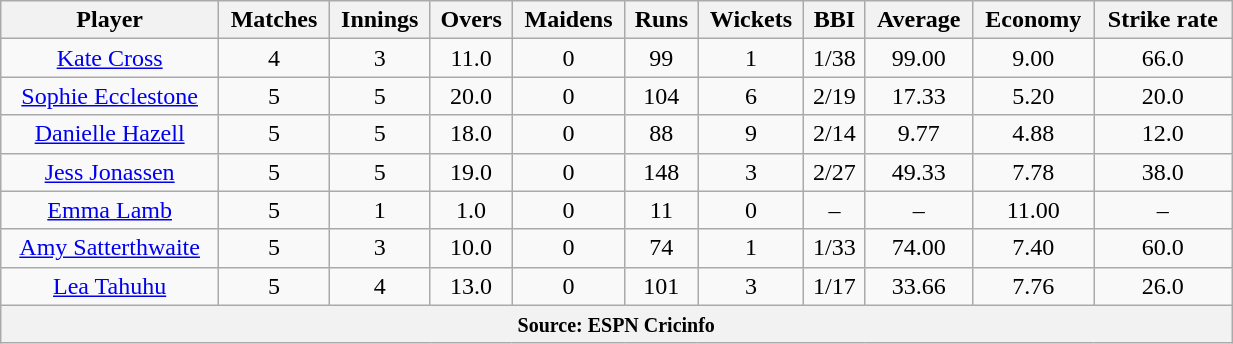<table class="wikitable" style="text-align:center; width:65%;">
<tr>
<th>Player</th>
<th>Matches</th>
<th>Innings</th>
<th>Overs</th>
<th>Maidens</th>
<th>Runs</th>
<th>Wickets</th>
<th>BBI</th>
<th>Average</th>
<th>Economy</th>
<th>Strike rate</th>
</tr>
<tr>
<td><a href='#'>Kate Cross</a></td>
<td>4</td>
<td>3</td>
<td>11.0</td>
<td>0</td>
<td>99</td>
<td>1</td>
<td>1/38</td>
<td>99.00</td>
<td>9.00</td>
<td>66.0</td>
</tr>
<tr>
<td><a href='#'>Sophie Ecclestone</a></td>
<td>5</td>
<td>5</td>
<td>20.0</td>
<td>0</td>
<td>104</td>
<td>6</td>
<td>2/19</td>
<td>17.33</td>
<td>5.20</td>
<td>20.0</td>
</tr>
<tr>
<td><a href='#'>Danielle Hazell</a></td>
<td>5</td>
<td>5</td>
<td>18.0</td>
<td>0</td>
<td>88</td>
<td>9</td>
<td>2/14</td>
<td>9.77</td>
<td>4.88</td>
<td>12.0</td>
</tr>
<tr>
<td><a href='#'>Jess Jonassen</a></td>
<td>5</td>
<td>5</td>
<td>19.0</td>
<td>0</td>
<td>148</td>
<td>3</td>
<td>2/27</td>
<td>49.33</td>
<td>7.78</td>
<td>38.0</td>
</tr>
<tr>
<td><a href='#'>Emma Lamb</a></td>
<td>5</td>
<td>1</td>
<td>1.0</td>
<td>0</td>
<td>11</td>
<td>0</td>
<td>–</td>
<td>–</td>
<td>11.00</td>
<td>–</td>
</tr>
<tr>
<td><a href='#'>Amy Satterthwaite</a></td>
<td>5</td>
<td>3</td>
<td>10.0</td>
<td>0</td>
<td>74</td>
<td>1</td>
<td>1/33</td>
<td>74.00</td>
<td>7.40</td>
<td>60.0</td>
</tr>
<tr>
<td><a href='#'>Lea Tahuhu</a></td>
<td>5</td>
<td>4</td>
<td>13.0</td>
<td>0</td>
<td>101</td>
<td>3</td>
<td>1/17</td>
<td>33.66</td>
<td>7.76</td>
<td>26.0</td>
</tr>
<tr>
<th colspan="13"><small>Source: ESPN Cricinfo </small></th>
</tr>
</table>
